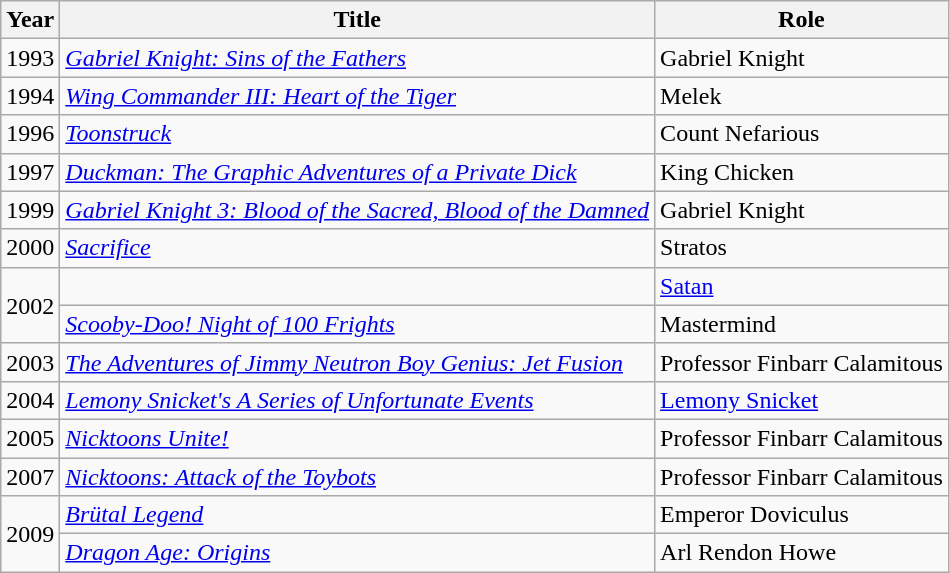<table class = "wikitable sortable">
<tr>
<th>Year</th>
<th>Title</th>
<th>Role</th>
</tr>
<tr>
<td>1993</td>
<td><em><a href='#'>Gabriel Knight: Sins of the Fathers</a></em></td>
<td>Gabriel Knight</td>
</tr>
<tr>
<td>1994</td>
<td><em><a href='#'>Wing Commander III: Heart of the Tiger</a></em></td>
<td>Melek</td>
</tr>
<tr>
<td>1996</td>
<td><em><a href='#'>Toonstruck</a></em></td>
<td>Count Nefarious</td>
</tr>
<tr>
<td>1997</td>
<td><em><a href='#'>Duckman: The Graphic Adventures of a Private Dick</a></em></td>
<td>King Chicken</td>
</tr>
<tr>
<td>1999</td>
<td><em><a href='#'>Gabriel Knight 3: Blood of the Sacred, Blood of the Damned</a></em></td>
<td>Gabriel Knight</td>
</tr>
<tr>
<td>2000</td>
<td><em><a href='#'>Sacrifice</a></em></td>
<td>Stratos</td>
</tr>
<tr>
<td rowspan="2">2002</td>
<td><em></em></td>
<td><a href='#'>Satan</a></td>
</tr>
<tr>
<td><em><a href='#'>Scooby-Doo! Night of 100 Frights</a></em></td>
<td>Mastermind</td>
</tr>
<tr>
<td>2003</td>
<td><em><a href='#'>The Adventures of Jimmy Neutron Boy Genius: Jet Fusion</a></em></td>
<td>Professor Finbarr Calamitous</td>
</tr>
<tr>
<td>2004</td>
<td><em><a href='#'>Lemony Snicket's A Series of Unfortunate Events</a></em></td>
<td><a href='#'>Lemony Snicket</a></td>
</tr>
<tr>
<td>2005</td>
<td><em><a href='#'>Nicktoons Unite!</a></em></td>
<td>Professor Finbarr Calamitous</td>
</tr>
<tr>
<td>2007</td>
<td><em><a href='#'>Nicktoons: Attack of the Toybots</a></em></td>
<td>Professor Finbarr Calamitous<br></td>
</tr>
<tr>
<td rowspan="2">2009</td>
<td><em><a href='#'>Brütal Legend</a></em></td>
<td>Emperor Doviculus</td>
</tr>
<tr>
<td><em><a href='#'>Dragon Age: Origins</a></em></td>
<td>Arl Rendon Howe</td>
</tr>
</table>
